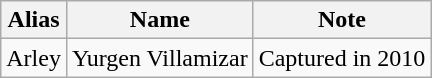<table class="wikitable">
<tr>
<th>Alias</th>
<th>Name</th>
<th>Note</th>
</tr>
<tr>
<td>Arley</td>
<td>Yurgen Villamizar </td>
<td>Captured in 2010 </td>
</tr>
</table>
